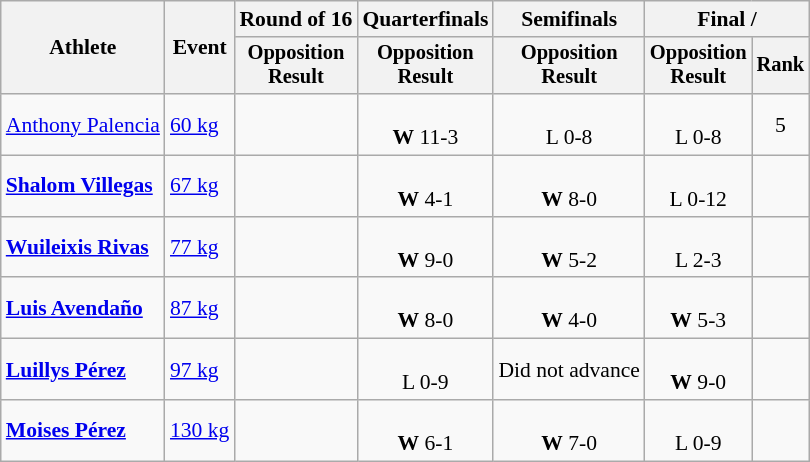<table class=wikitable style="font-size:90%;">
<tr>
<th rowspan=2>Athlete</th>
<th rowspan=2>Event</th>
<th>Round of 16</th>
<th>Quarterfinals</th>
<th>Semifinals</th>
<th colspan=2>Final / </th>
</tr>
<tr style="font-size:95%">
<th>Opposition<br>Result</th>
<th>Opposition<br>Result</th>
<th>Opposition<br>Result</th>
<th>Opposition<br>Result</th>
<th>Rank</th>
</tr>
<tr align=center>
<td align=left><a href='#'>Anthony Palencia</a></td>
<td align=left><a href='#'>60 kg</a></td>
<td></td>
<td><br><strong>W</strong> 11-3</td>
<td><br>L 0-8</td>
<td><br>L 0-8</td>
<td>5</td>
</tr>
<tr align=center>
<td align=left><strong><a href='#'>Shalom Villegas</a></strong></td>
<td align=left><a href='#'>67 kg</a></td>
<td></td>
<td><br><strong>W</strong> 4-1</td>
<td><br><strong>W</strong> 8-0</td>
<td><br>L 0-12</td>
<td></td>
</tr>
<tr align=center>
<td align=left><strong><a href='#'>Wuileixis Rivas</a></strong></td>
<td align=left><a href='#'>77 kg</a></td>
<td></td>
<td><br><strong>W</strong> 9-0</td>
<td><br><strong>W</strong> 5-2</td>
<td><br>L 2-3</td>
<td></td>
</tr>
<tr align=center>
<td align=left><strong><a href='#'>Luis Avendaño</a></strong></td>
<td align=left><a href='#'>87 kg</a></td>
<td></td>
<td><br><strong>W</strong> 8-0</td>
<td><br><strong>W</strong> 4-0</td>
<td><br><strong>W</strong> 5-3</td>
<td></td>
</tr>
<tr align=center>
<td align=left><strong><a href='#'>Luillys Pérez</a></strong></td>
<td align=left><a href='#'>97 kg</a></td>
<td></td>
<td><br>L 0-9</td>
<td>Did not advance</td>
<td><br><strong>W</strong> 9-0</td>
<td></td>
</tr>
<tr align=center>
<td align=left><strong><a href='#'>Moises Pérez</a></strong></td>
<td align=left><a href='#'>130 kg</a></td>
<td></td>
<td><br><strong>W</strong> 6-1</td>
<td><br><strong>W</strong> 7-0</td>
<td><br> L 0-9</td>
<td></td>
</tr>
</table>
